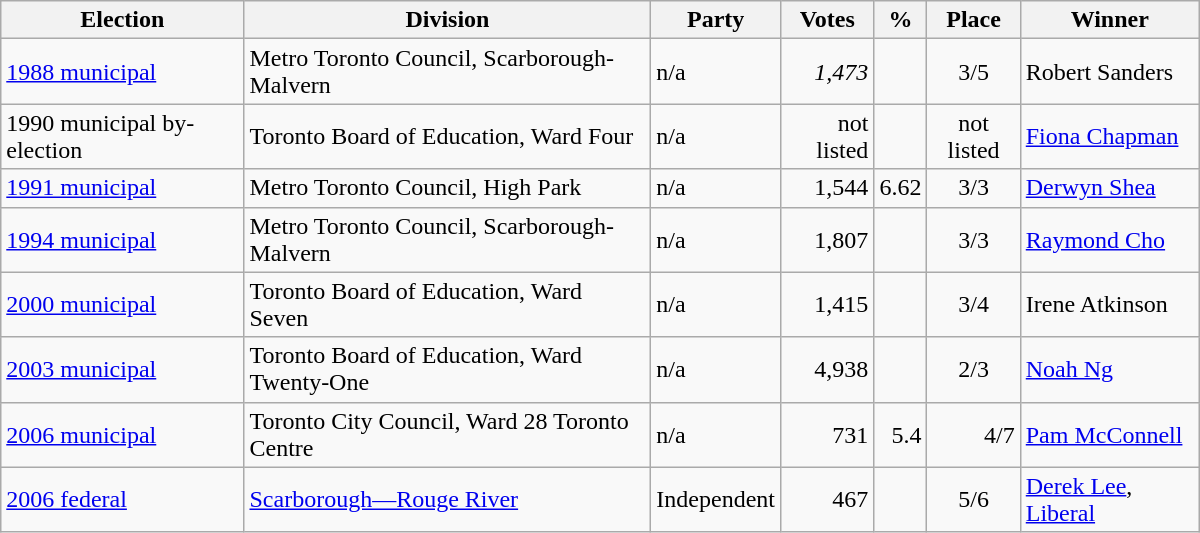<table class="wikitable" width="800">
<tr>
<th align="left">Election</th>
<th align="left">Division</th>
<th align="left">Party</th>
<th align="right">Votes</th>
<th align="right">%</th>
<th align="center">Place</th>
<th align="center">Winner</th>
</tr>
<tr>
<td align="left"><a href='#'>1988 municipal</a></td>
<td align="left">Metro Toronto Council, Scarborough-Malvern</td>
<td align="left">n/a</td>
<td align="right"><em>1,473</em></td>
<td align="right"></td>
<td align="center">3/5</td>
<td align="left">Robert Sanders</td>
</tr>
<tr>
<td align="left">1990 municipal by-election</td>
<td align="left">Toronto Board of Education, Ward Four</td>
<td align="left">n/a</td>
<td align="right">not listed</td>
<td align="right"></td>
<td align="center">not listed</td>
<td align="left"><a href='#'>Fiona Chapman</a></td>
</tr>
<tr>
<td align="left"><a href='#'>1991 municipal</a></td>
<td align="left">Metro Toronto Council, High Park</td>
<td align="left">n/a</td>
<td align="right">1,544</td>
<td align="right">6.62</td>
<td align="center">3/3</td>
<td align="left"><a href='#'>Derwyn Shea</a></td>
</tr>
<tr>
<td align="left"><a href='#'>1994 municipal</a></td>
<td align="left">Metro Toronto Council, Scarborough-Malvern</td>
<td align="left">n/a</td>
<td align="right">1,807</td>
<td align="right"></td>
<td align="center">3/3</td>
<td align="left"><a href='#'>Raymond Cho</a></td>
</tr>
<tr>
<td align="left"><a href='#'>2000 municipal</a></td>
<td align="left">Toronto Board of Education, Ward Seven</td>
<td align="left">n/a</td>
<td align="right">1,415</td>
<td align="right"></td>
<td align="center">3/4</td>
<td align="left">Irene Atkinson</td>
</tr>
<tr>
<td align="left"><a href='#'>2003 municipal</a></td>
<td align="left">Toronto Board of Education, Ward Twenty-One</td>
<td align="left">n/a</td>
<td align="right">4,938</td>
<td align="right"></td>
<td align="center">2/3</td>
<td align="left"><a href='#'>Noah Ng</a></td>
</tr>
<tr>
<td align="left"><a href='#'>2006 municipal</a></td>
<td align="left">Toronto City Council, Ward 28 Toronto Centre</td>
<td align="left">n/a</td>
<td align="right">731</td>
<td align="right">5.4</td>
<td align="right">4/7</td>
<td align="left"><a href='#'>Pam McConnell</a></td>
</tr>
<tr>
<td align="left"><a href='#'>2006 federal</a></td>
<td align="left"><a href='#'>Scarborough—Rouge River</a></td>
<td align="left">Independent</td>
<td align="right">467</td>
<td align="right"></td>
<td align="center">5/6</td>
<td align="left"><a href='#'>Derek Lee</a>, <a href='#'>Liberal</a></td>
</tr>
</table>
